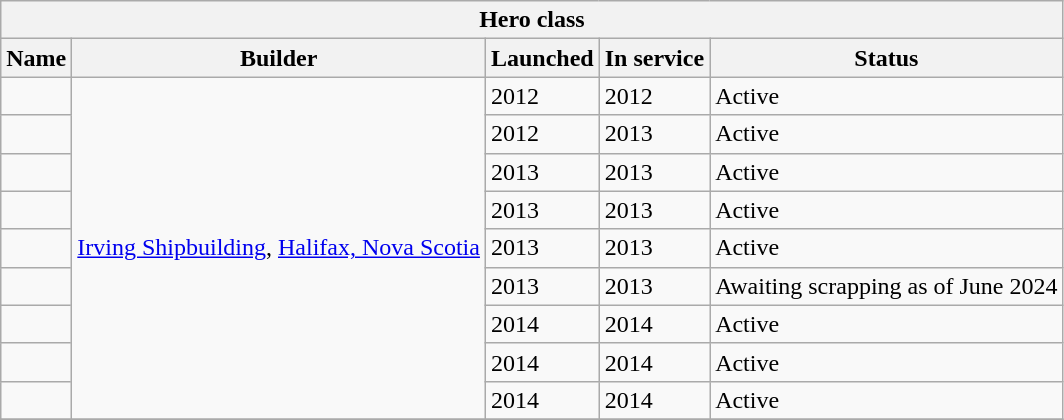<table border="1" class="wikitable collapsible">
<tr>
<th colspan="5">Hero class</th>
</tr>
<tr>
<th scope="col">Name</th>
<th scope="col">Builder</th>
<th scope="col">Launched</th>
<th scope="col">In service</th>
<th scope="col">Status</th>
</tr>
<tr>
<td scope="row"></td>
<td rowspan="9"><a href='#'>Irving Shipbuilding</a>, <a href='#'>Halifax, Nova Scotia</a></td>
<td>2012</td>
<td>2012</td>
<td>Active</td>
</tr>
<tr>
<td scope="row"></td>
<td>2012</td>
<td>2013</td>
<td>Active</td>
</tr>
<tr>
<td scope="row"></td>
<td>2013</td>
<td>2013</td>
<td>Active</td>
</tr>
<tr>
<td scope="row"></td>
<td>2013</td>
<td>2013</td>
<td>Active</td>
</tr>
<tr>
<td scope="row"></td>
<td>2013</td>
<td>2013</td>
<td>Active</td>
</tr>
<tr>
<td scope="row"></td>
<td>2013</td>
<td>2013</td>
<td>Awaiting scrapping as of June 2024</td>
</tr>
<tr>
<td scope="row"></td>
<td>2014</td>
<td>2014</td>
<td>Active</td>
</tr>
<tr>
<td scope="row"></td>
<td>2014</td>
<td>2014</td>
<td>Active</td>
</tr>
<tr>
<td scope="row"></td>
<td>2014</td>
<td>2014</td>
<td>Active</td>
</tr>
<tr>
</tr>
</table>
